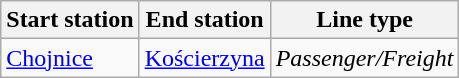<table class="wikitable">
<tr>
<th>Start station</th>
<th>End station</th>
<th>Line type</th>
</tr>
<tr>
<td><a href='#'>Chojnice</a></td>
<td><a href='#'>Kościerzyna</a></td>
<td><em>Passenger/Freight</em></td>
</tr>
</table>
